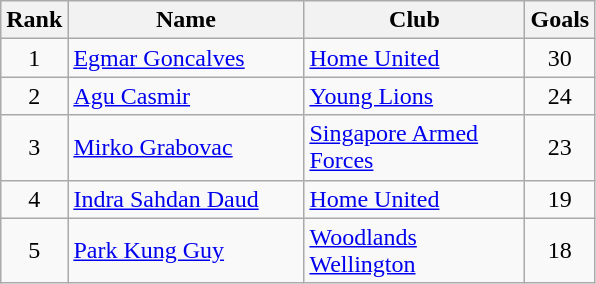<table class="wikitable sortable">
<tr>
<th>Rank</th>
<th width='150'>Name</th>
<th width='140'>Club</th>
<th>Goals</th>
</tr>
<tr>
<td style="text-align:center;">1</td>
<td> <a href='#'>Egmar Goncalves</a></td>
<td><a href='#'>Home United</a></td>
<td style="text-align:center;">30</td>
</tr>
<tr>
<td style="text-align:center;">2</td>
<td> <a href='#'>Agu Casmir</a></td>
<td><a href='#'>Young Lions</a></td>
<td style="text-align:center;">24</td>
</tr>
<tr>
<td style="text-align:center;">3</td>
<td> <a href='#'>Mirko Grabovac</a></td>
<td><a href='#'>Singapore Armed Forces</a></td>
<td style="text-align:center;">23</td>
</tr>
<tr>
<td style="text-align:center;">4</td>
<td><a href='#'>Indra Sahdan Daud</a></td>
<td><a href='#'>Home United</a></td>
<td style="text-align:center;">19</td>
</tr>
<tr>
<td style="text-align:center;">5</td>
<td> <a href='#'>Park Kung Guy</a></td>
<td><a href='#'>Woodlands Wellington</a></td>
<td style="text-align:center;">18</td>
</tr>
</table>
